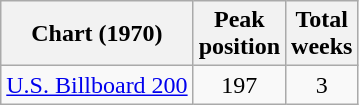<table class="wikitable sortable">
<tr>
<th>Chart (1970)</th>
<th>Peak<br>position</th>
<th>Total<br>weeks</th>
</tr>
<tr>
<td align="left"><a href='#'>U.S. Billboard 200</a></td>
<td style="text-align:center;">197</td>
<td style="text-align:center;">3</td>
</tr>
</table>
